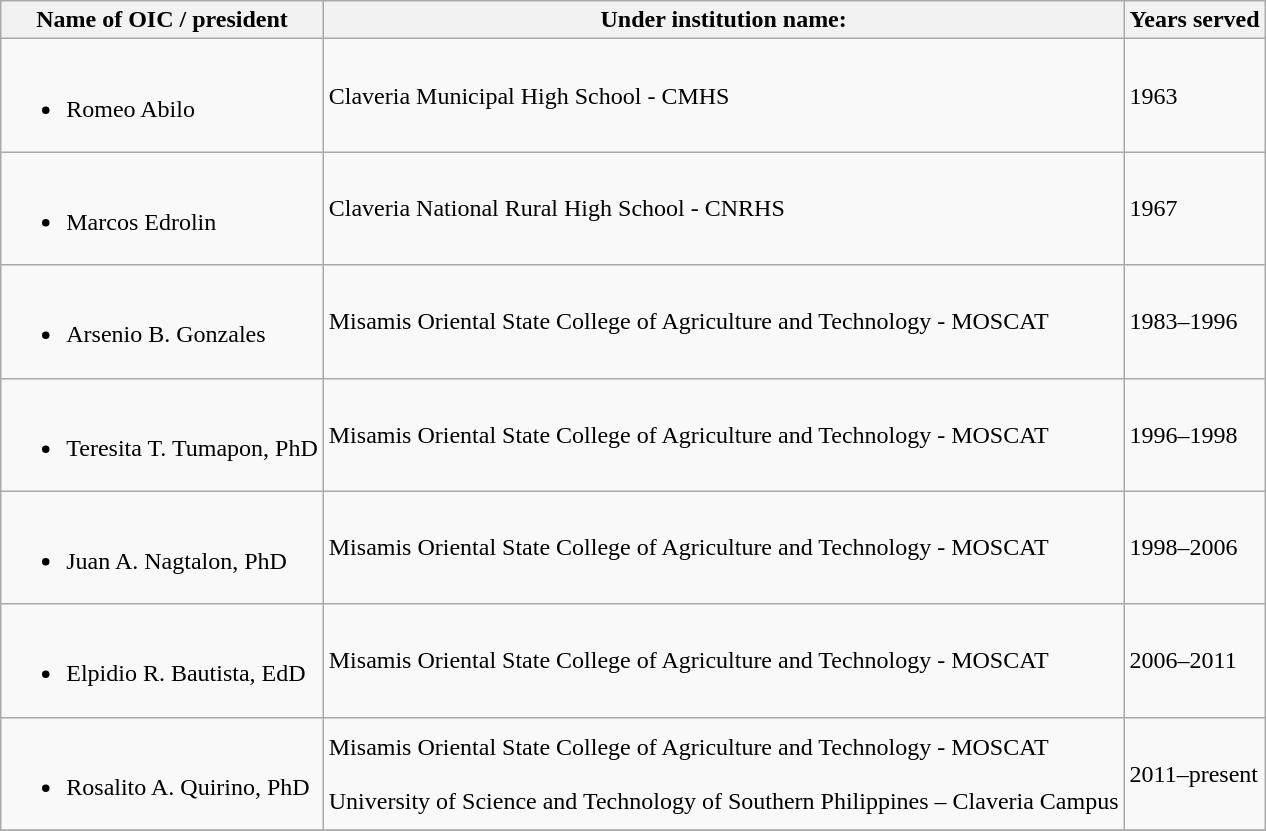<table class="wikitable">
<tr>
<th>Name of OIC / president</th>
<th>Under institution name:</th>
<th>Years served</th>
</tr>
<tr>
<td><br><ul><li>Romeo Abilo</li></ul></td>
<td>Claveria Municipal High School - CMHS</td>
<td>1963</td>
</tr>
<tr>
<td><br><ul><li>Marcos Edrolin</li></ul></td>
<td>Claveria National Rural High School - CNRHS</td>
<td>1967</td>
</tr>
<tr>
<td><br><ul><li>Arsenio B. Gonzales</li></ul></td>
<td>Misamis Oriental State College of Agriculture and Technology - MOSCAT</td>
<td>1983–1996</td>
</tr>
<tr>
<td><br><ul><li>Teresita T. Tumapon, PhD</li></ul></td>
<td>Misamis Oriental State College of Agriculture and Technology - MOSCAT</td>
<td>1996–1998</td>
</tr>
<tr>
<td><br><ul><li>Juan A. Nagtalon, PhD</li></ul></td>
<td>Misamis Oriental State College of Agriculture and Technology - MOSCAT</td>
<td>1998–2006</td>
</tr>
<tr>
<td><br><ul><li>Elpidio R. Bautista, EdD</li></ul></td>
<td>Misamis Oriental State College of Agriculture and Technology - MOSCAT</td>
<td>2006–2011</td>
</tr>
<tr>
<td><br><ul><li>Rosalito A. Quirino, PhD</li></ul></td>
<td>Misamis Oriental State College of Agriculture and Technology - MOSCAT <br><br>University of Science and Technology of Southern Philippines – Claveria Campus</td>
<td>2011–present</td>
</tr>
<tr>
</tr>
</table>
